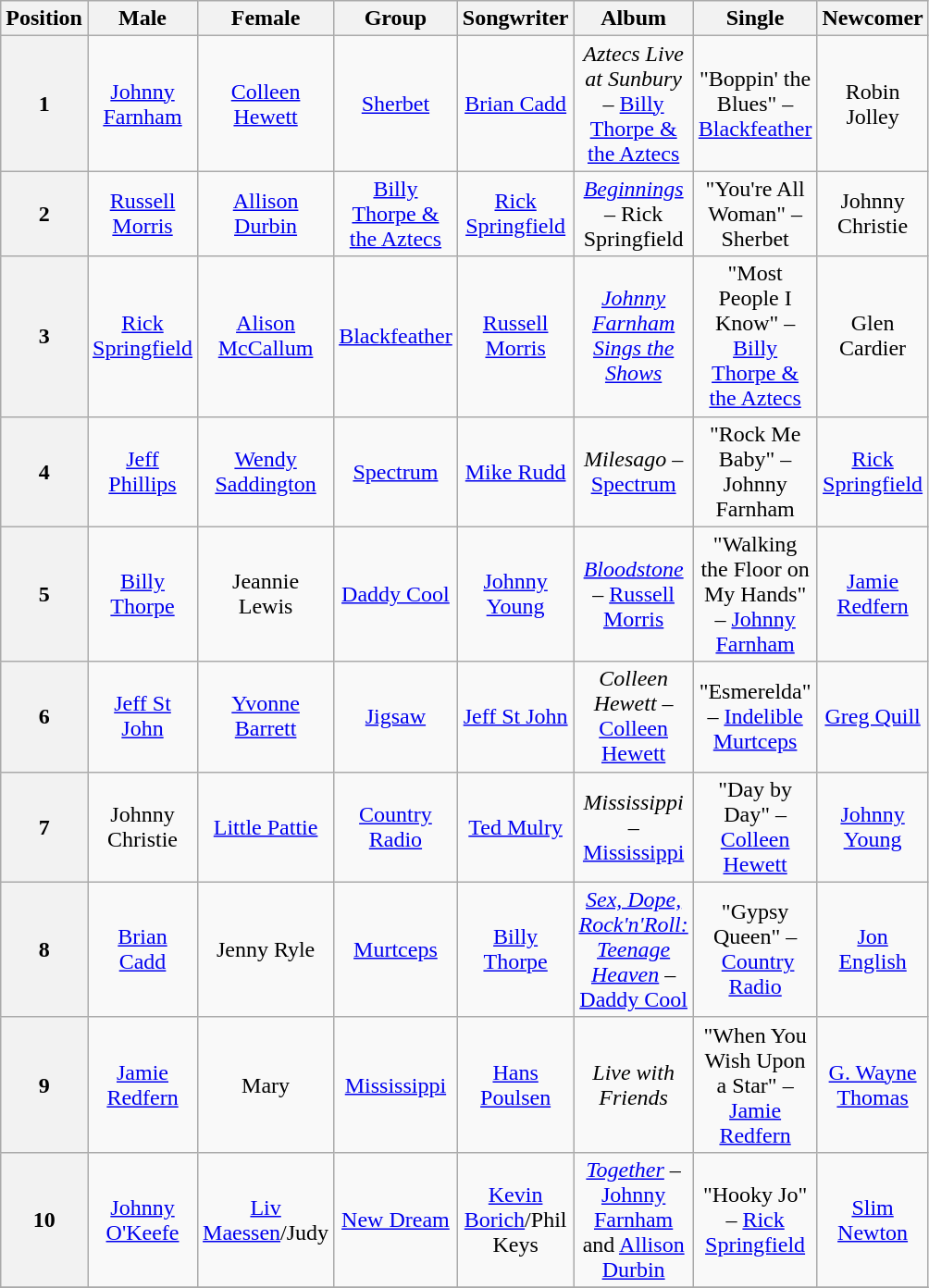<table class="wikitable" style="text-align:center; width:200px; height:200px" border="1">
<tr>
<th>Position</th>
<th>Male</th>
<th>Female</th>
<th>Group</th>
<th>Songwriter</th>
<th>Album</th>
<th>Single</th>
<th>Newcomer</th>
</tr>
<tr>
<th>1</th>
<td><a href='#'>Johnny Farnham</a></td>
<td><a href='#'>Colleen Hewett</a></td>
<td><a href='#'>Sherbet</a></td>
<td><a href='#'>Brian Cadd</a></td>
<td><em>Aztecs Live at Sunbury</em> – <a href='#'>Billy Thorpe & the Aztecs</a></td>
<td>"Boppin' the Blues" – <a href='#'>Blackfeather</a></td>
<td>Robin Jolley</td>
</tr>
<tr>
<th>2</th>
<td><a href='#'>Russell Morris</a></td>
<td><a href='#'>Allison Durbin</a></td>
<td><a href='#'>Billy Thorpe & the Aztecs</a></td>
<td><a href='#'>Rick Springfield</a></td>
<td><em><a href='#'>Beginnings</a></em> – Rick Springfield</td>
<td>"You're All Woman" – Sherbet</td>
<td>Johnny Christie</td>
</tr>
<tr>
<th>3</th>
<td><a href='#'>Rick Springfield</a></td>
<td><a href='#'>Alison McCallum</a></td>
<td><a href='#'>Blackfeather</a></td>
<td><a href='#'>Russell Morris</a></td>
<td><em><a href='#'>Johnny Farnham Sings the Shows</a></em></td>
<td>"Most People I Know" – <a href='#'>Billy Thorpe & the Aztecs</a></td>
<td>Glen Cardier</td>
</tr>
<tr>
<th>4</th>
<td><a href='#'>Jeff Phillips</a></td>
<td><a href='#'>Wendy Saddington</a></td>
<td><a href='#'>Spectrum</a></td>
<td><a href='#'>Mike Rudd</a></td>
<td><em>Milesago</em> – <a href='#'>Spectrum</a></td>
<td>"Rock Me Baby" – Johnny Farnham</td>
<td><a href='#'>Rick Springfield</a></td>
</tr>
<tr>
<th>5</th>
<td><a href='#'>Billy Thorpe</a></td>
<td>Jeannie Lewis</td>
<td><a href='#'>Daddy Cool</a></td>
<td><a href='#'>Johnny Young</a></td>
<td><em><a href='#'>Bloodstone</a></em> – <a href='#'>Russell Morris</a></td>
<td>"Walking the Floor on My Hands" – <a href='#'>Johnny Farnham</a></td>
<td><a href='#'>Jamie Redfern</a></td>
</tr>
<tr>
<th>6</th>
<td><a href='#'>Jeff St John</a></td>
<td><a href='#'>Yvonne Barrett</a></td>
<td><a href='#'>Jigsaw</a></td>
<td><a href='#'>Jeff St John</a></td>
<td><em>Colleen Hewett</em> – <a href='#'>Colleen Hewett</a></td>
<td>"Esmerelda" – <a href='#'>Indelible Murtceps</a></td>
<td><a href='#'>Greg Quill</a></td>
</tr>
<tr>
<th>7</th>
<td>Johnny Christie</td>
<td><a href='#'>Little Pattie</a></td>
<td><a href='#'>Country Radio</a></td>
<td><a href='#'>Ted Mulry</a></td>
<td><em>Mississippi</em> – <a href='#'>Mississippi</a></td>
<td>"Day by Day" – <a href='#'>Colleen Hewett</a></td>
<td><a href='#'>Johnny Young</a></td>
</tr>
<tr>
<th>8</th>
<td><a href='#'>Brian Cadd</a></td>
<td>Jenny Ryle</td>
<td><a href='#'>Murtceps</a></td>
<td><a href='#'>Billy Thorpe</a></td>
<td><em><a href='#'>Sex, Dope, Rock'n'Roll: Teenage Heaven</a></em> – <a href='#'>Daddy Cool</a></td>
<td>"Gypsy Queen" – <a href='#'>Country Radio</a></td>
<td><a href='#'>Jon English</a></td>
</tr>
<tr>
<th>9</th>
<td><a href='#'>Jamie Redfern</a></td>
<td>Mary</td>
<td><a href='#'>Mississippi</a></td>
<td><a href='#'>Hans Poulsen</a></td>
<td><em>Live with Friends</em></td>
<td>"When You Wish Upon a Star" – <a href='#'>Jamie Redfern</a></td>
<td><a href='#'>G. Wayne Thomas</a></td>
</tr>
<tr>
<th>10</th>
<td><a href='#'>Johnny O'Keefe</a></td>
<td><a href='#'>Liv Maessen</a>/Judy</td>
<td><a href='#'>New Dream</a></td>
<td><a href='#'>Kevin Borich</a>/Phil Keys</td>
<td><em><a href='#'>Together</a></em> – <a href='#'>Johnny Farnham</a> and <a href='#'>Allison Durbin</a></td>
<td>"Hooky Jo" – <a href='#'>Rick Springfield</a></td>
<td><a href='#'>Slim Newton</a></td>
</tr>
<tr>
</tr>
</table>
